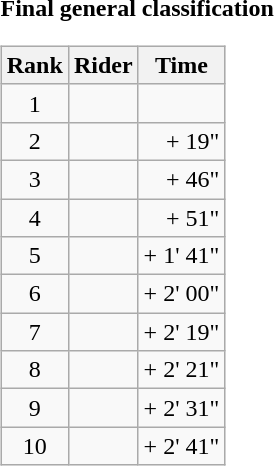<table>
<tr>
<td><strong>Final general classification</strong><br><table class="wikitable">
<tr>
<th scope="col">Rank</th>
<th scope="col">Rider</th>
<th scope="col">Time</th>
</tr>
<tr>
<td style="text-align:center;">1</td>
<td></td>
<td style="text-align:right;"></td>
</tr>
<tr>
<td style="text-align:center;">2</td>
<td></td>
<td style="text-align:right;">+ 19"</td>
</tr>
<tr>
<td style="text-align:center;">3</td>
<td></td>
<td style="text-align:right;">+ 46"</td>
</tr>
<tr>
<td style="text-align:center;">4</td>
<td></td>
<td style="text-align:right;">+ 51"</td>
</tr>
<tr>
<td style="text-align:center;">5</td>
<td></td>
<td style="text-align:right;">+ 1' 41"</td>
</tr>
<tr>
<td style="text-align:center;">6</td>
<td></td>
<td style="text-align:right;">+ 2' 00"</td>
</tr>
<tr>
<td style="text-align:center;">7</td>
<td></td>
<td style="text-align:right;">+ 2' 19"</td>
</tr>
<tr>
<td style="text-align:center;">8</td>
<td></td>
<td style="text-align:right;">+ 2' 21"</td>
</tr>
<tr>
<td style="text-align:center;">9</td>
<td></td>
<td style="text-align:right;">+ 2' 31"</td>
</tr>
<tr>
<td style="text-align:center;">10</td>
<td></td>
<td style="text-align:right;">+ 2' 41"</td>
</tr>
</table>
</td>
</tr>
</table>
